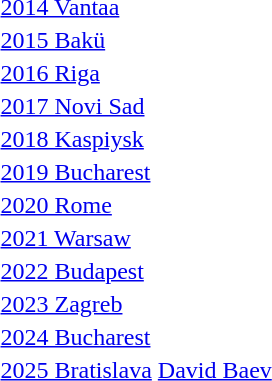<table>
<tr>
<td rowspan=2><a href='#'>2014 Vantaa</a></td>
<td rowspan=2></td>
<td rowspan=2></td>
<td></td>
</tr>
<tr>
<td></td>
</tr>
<tr>
<td rowspan=2><a href='#'>2015 Bakü</a></td>
<td rowspan=2></td>
<td rowspan=2></td>
<td></td>
</tr>
<tr>
<td></td>
</tr>
<tr>
<td rowspan=2><a href='#'>2016 Riga</a></td>
<td rowspan=2></td>
<td rowspan=2></td>
<td></td>
</tr>
<tr>
<td></td>
</tr>
<tr>
<td rowspan=2><a href='#'>2017 Novi Sad</a></td>
<td rowspan=2></td>
<td rowspan=2></td>
<td></td>
</tr>
<tr>
<td></td>
</tr>
<tr>
<td rowspan=2><a href='#'>2018 Kaspiysk</a></td>
<td rowspan=2></td>
<td rowspan=2></td>
<td></td>
</tr>
<tr>
<td></td>
</tr>
<tr>
<td rowspan=2><a href='#'>2019 Bucharest</a></td>
<td rowspan=2></td>
<td rowspan=2></td>
<td></td>
</tr>
<tr>
<td></td>
</tr>
<tr>
<td rowspan=2><a href='#'>2020 Rome</a></td>
<td rowspan=2></td>
<td rowspan=2></td>
<td></td>
</tr>
<tr>
<td></td>
</tr>
<tr>
<td rowspan=2><a href='#'>2021 Warsaw</a></td>
<td rowspan=2></td>
<td rowspan=2></td>
<td></td>
</tr>
<tr>
<td></td>
</tr>
<tr>
<td rowspan=2><a href='#'>2022 Budapest</a></td>
<td rowspan=2></td>
<td rowspan=2></td>
<td></td>
</tr>
<tr>
<td></td>
</tr>
<tr>
<td rowspan=2><a href='#'>2023 Zagreb</a></td>
<td rowspan=2></td>
<td rowspan=2></td>
<td></td>
</tr>
<tr>
<td></td>
</tr>
<tr>
<td rowspan=2><a href='#'>2024 Bucharest</a></td>
<td rowspan=2></td>
<td rowspan=2></td>
<td></td>
</tr>
<tr>
<td></td>
</tr>
<tr>
<td rowspan=2><a href='#'>2025 Bratislava</a></td>
<td rowspan=2> <a href='#'>David Baev</a> </td>
<td rowspan=2></td>
<td></td>
</tr>
<tr>
<td></td>
</tr>
</table>
